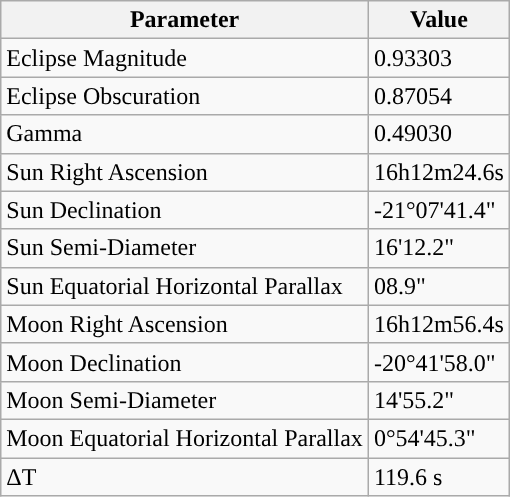<table class="wikitable">
<tr>
<th>Parameter</th>
<th>Value</th>
</tr>
<tr>
<td>Eclipse Magnitude</td>
<td>0.93303</td>
</tr>
<tr>
<td>Eclipse Obscuration</td>
<td>0.87054</td>
</tr>
<tr>
<td>Gamma</td>
<td>0.49030</td>
</tr>
<tr>
<td>Sun Right Ascension</td>
<td>16h12m24.6s</td>
</tr>
<tr>
<td>Sun Declination</td>
<td>-21°07'41.4"</td>
</tr>
<tr>
<td>Sun Semi-Diameter</td>
<td>16'12.2"</td>
</tr>
<tr>
<td>Sun Equatorial Horizontal Parallax</td>
<td>08.9"</td>
</tr>
<tr>
<td>Moon Right Ascension</td>
<td>16h12m56.4s</td>
</tr>
<tr>
<td>Moon Declination</td>
<td>-20°41'58.0"</td>
</tr>
<tr>
<td>Moon Semi-Diameter</td>
<td>14'55.2"</td>
</tr>
<tr>
<td>Moon Equatorial Horizontal Parallax</td>
<td>0°54'45.3"</td>
</tr>
<tr>
<td>ΔT</td>
<td>119.6 s</td>
</tr>
</table>
